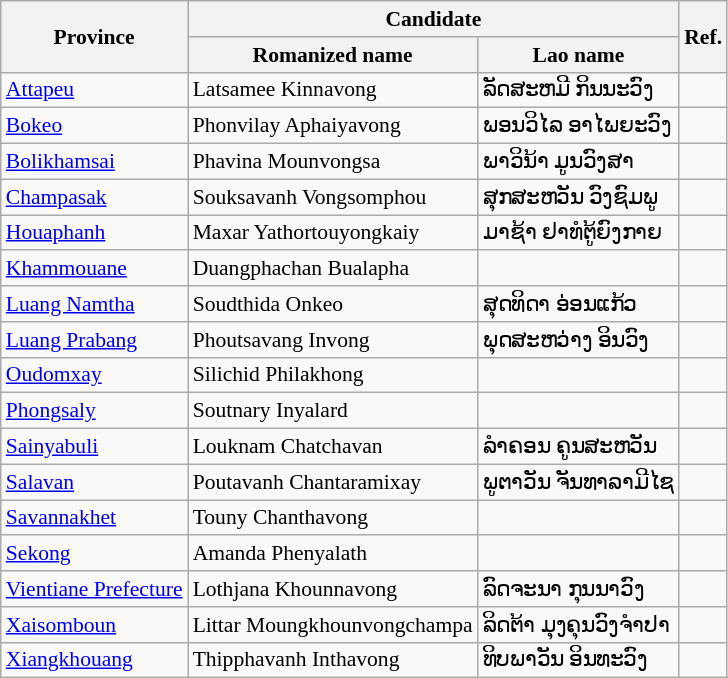<table class="wikitable col4center" style="font-size: 90%;">
<tr>
<th rowspan=2><span>Province</span></th>
<th colspan=2><span>Candidate</span></th>
<th rowspan=2><span>Ref.</span></th>
</tr>
<tr>
<th>Romanized name</th>
<th>Lao name</th>
</tr>
<tr>
<td><a href='#'>Attapeu</a></td>
<td>Latsamee Kinnavong</td>
<td>ລັດສະຫມີ ກິນນະວົງ</td>
<td></td>
</tr>
<tr>
<td><a href='#'>Bokeo</a></td>
<td>Phonvilay Aphaiyavong</td>
<td>ພອນວິໄລ ອາໄພຍະວົງ</td>
<td></td>
</tr>
<tr>
<td><a href='#'>Bolikhamsai</a></td>
<td>Phavina Mounvongsa</td>
<td>ພາວິນ້າ ມູນວົງສາ</td>
<td></td>
</tr>
<tr>
<td><a href='#'>Champasak</a></td>
<td>Souksavanh Vongsomphou</td>
<td>ສຸກສະຫວັນ ວົງຊົມພູ</td>
<td></td>
</tr>
<tr>
<td><a href='#'>Houaphanh</a></td>
<td>Maxar Yathortouyongkaiy</td>
<td>ມາຊ້າ ຢາທໍຕູ້ຍົງກາຍ</td>
<td></td>
</tr>
<tr>
<td><a href='#'>Khammouane</a></td>
<td>Duangphachan Bualapha</td>
<td></td>
<td></td>
</tr>
<tr>
<td><a href='#'>Luang Namtha</a></td>
<td>Soudthida Onkeo</td>
<td>ສຸດທິດາ ອ່ອນແກ້ວ</td>
<td></td>
</tr>
<tr>
<td><a href='#'>Luang Prabang</a></td>
<td>Phoutsavang Invong</td>
<td>ພຸດສະຫວ່າງ ອິນວົງ</td>
<td></td>
</tr>
<tr>
<td><a href='#'>Oudomxay</a></td>
<td>Silichid Philakhong</td>
<td></td>
<td></td>
</tr>
<tr>
<td><a href='#'>Phongsaly</a></td>
<td>Soutnary Inyalard</td>
<td></td>
<td></td>
</tr>
<tr>
<td><a href='#'>Sainyabuli</a></td>
<td>Louknam  Chatchavan</td>
<td>ລຳຄອນ ຄູນສະຫວັນ</td>
<td></td>
</tr>
<tr>
<td><a href='#'>Salavan</a></td>
<td>Poutavanh Chantaramixay</td>
<td>ພູຕາວັນ ຈັນທາລາມີໄຊ</td>
<td></td>
</tr>
<tr>
<td><a href='#'>Savannakhet</a></td>
<td>Touny Chanthavong</td>
<td></td>
<td></td>
</tr>
<tr>
<td><a href='#'>Sekong</a></td>
<td>Amanda Phenyalath</td>
<td></td>
<td></td>
</tr>
<tr>
<td><a href='#'>Vientiane Prefecture</a></td>
<td>Lothjana Khounnavong</td>
<td>ລົດຈະນາ ກຸນນາວົງ</td>
<td></td>
</tr>
<tr>
<td><a href='#'>Xaisomboun</a></td>
<td>Littar Moungkhounvongchampa</td>
<td>ລິດຕ້າ ມຸງຄຸນວົງຈຳປາ</td>
<td></td>
</tr>
<tr>
<td><a href='#'>Xiangkhouang</a></td>
<td>Thipphavanh Inthavong</td>
<td>ທິບພາວັນ ອິນທະວົງ</td>
<td></td>
</tr>
</table>
